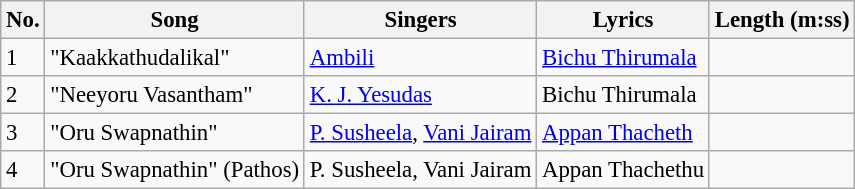<table class="wikitable" style="font-size:95%;">
<tr>
<th>No.</th>
<th>Song</th>
<th>Singers</th>
<th>Lyrics</th>
<th>Length (m:ss)</th>
</tr>
<tr>
<td>1</td>
<td>"Kaakkathudalikal"</td>
<td><a href='#'>Ambili</a></td>
<td><a href='#'>Bichu Thirumala</a></td>
<td></td>
</tr>
<tr>
<td>2</td>
<td>"Neeyoru Vasantham"</td>
<td><a href='#'>K. J. Yesudas</a></td>
<td>Bichu Thirumala</td>
<td></td>
</tr>
<tr>
<td>3</td>
<td>"Oru Swapnathin"</td>
<td><a href='#'>P. Susheela</a>, <a href='#'>Vani Jairam</a></td>
<td><a href='#'>Appan Thacheth</a></td>
<td></td>
</tr>
<tr>
<td>4</td>
<td>"Oru Swapnathin" (Pathos)</td>
<td>P. Susheela, Vani Jairam</td>
<td>Appan Thachethu</td>
<td></td>
</tr>
</table>
